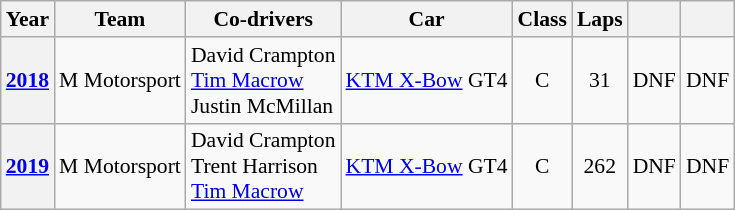<table class="wikitable" style="font-size: 90%;">
<tr>
<th>Year</th>
<th>Team</th>
<th>Co-drivers</th>
<th>Car</th>
<th>Class</th>
<th>Laps</th>
<th></th>
<th></th>
</tr>
<tr>
<th><a href='#'>2018</a></th>
<td> M Motorsport</td>
<td> David Crampton<br> <a href='#'>Tim Macrow</a><br> Justin McMillan</td>
<td><a href='#'>KTM X-Bow</a> GT4</td>
<td align=center>C</td>
<td align=center>31</td>
<td align=center>DNF</td>
<td align=center>DNF</td>
</tr>
<tr>
<th><a href='#'>2019</a></th>
<td> M Motorsport</td>
<td> David Crampton<br> Trent Harrison<br> <a href='#'>Tim Macrow</a></td>
<td><a href='#'>KTM X-Bow</a> GT4</td>
<td align=center>C</td>
<td align=center>262</td>
<td align=center>DNF</td>
<td align=center>DNF</td>
</tr>
</table>
